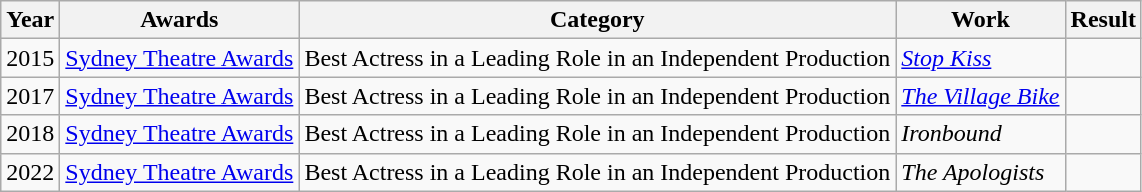<table class="wikitable">
<tr>
<th>Year</th>
<th>Awards</th>
<th>Category</th>
<th>Work</th>
<th>Result</th>
</tr>
<tr>
<td>2015</td>
<td><a href='#'>Sydney Theatre Awards</a></td>
<td>Best Actress in a Leading Role in an Independent Production</td>
<td><em><a href='#'>Stop Kiss</a></em></td>
<td></td>
</tr>
<tr>
<td>2017</td>
<td><a href='#'>Sydney Theatre Awards</a></td>
<td>Best Actress in a Leading Role in an Independent Production</td>
<td><em><a href='#'>The Village Bike</a></em></td>
<td></td>
</tr>
<tr>
<td>2018</td>
<td><a href='#'>Sydney Theatre Awards</a></td>
<td>Best Actress in a Leading Role in an Independent Production</td>
<td><em>Ironbound</em></td>
<td></td>
</tr>
<tr>
<td>2022</td>
<td><a href='#'>Sydney Theatre Awards</a></td>
<td>Best Actress in a Leading Role in an Independent Production</td>
<td><em>The Apologists</em></td>
<td></td>
</tr>
</table>
